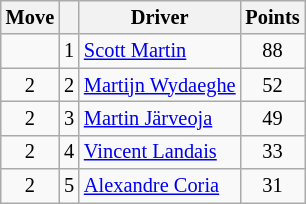<table class="wikitable" style="font-size:85%;">
<tr>
<th>Move</th>
<th></th>
<th>Driver</th>
<th>Points</th>
</tr>
<tr>
<td align="center"></td>
<td align="center">1</td>
<td><a href='#'>Scott Martin</a></td>
<td align="center">88</td>
</tr>
<tr>
<td align="center"> 2</td>
<td align="center">2</td>
<td><a href='#'>Martijn Wydaeghe</a></td>
<td align="center">52</td>
</tr>
<tr>
<td align="center"> 2</td>
<td align="center">3</td>
<td><a href='#'>Martin Järveoja</a></td>
<td align="center">49</td>
</tr>
<tr>
<td align="center"> 2</td>
<td align="center">4</td>
<td><a href='#'>Vincent Landais</a></td>
<td align="center">33</td>
</tr>
<tr>
<td align="center"> 2</td>
<td align="center">5</td>
<td><a href='#'>Alexandre Coria</a></td>
<td align="center">31</td>
</tr>
</table>
